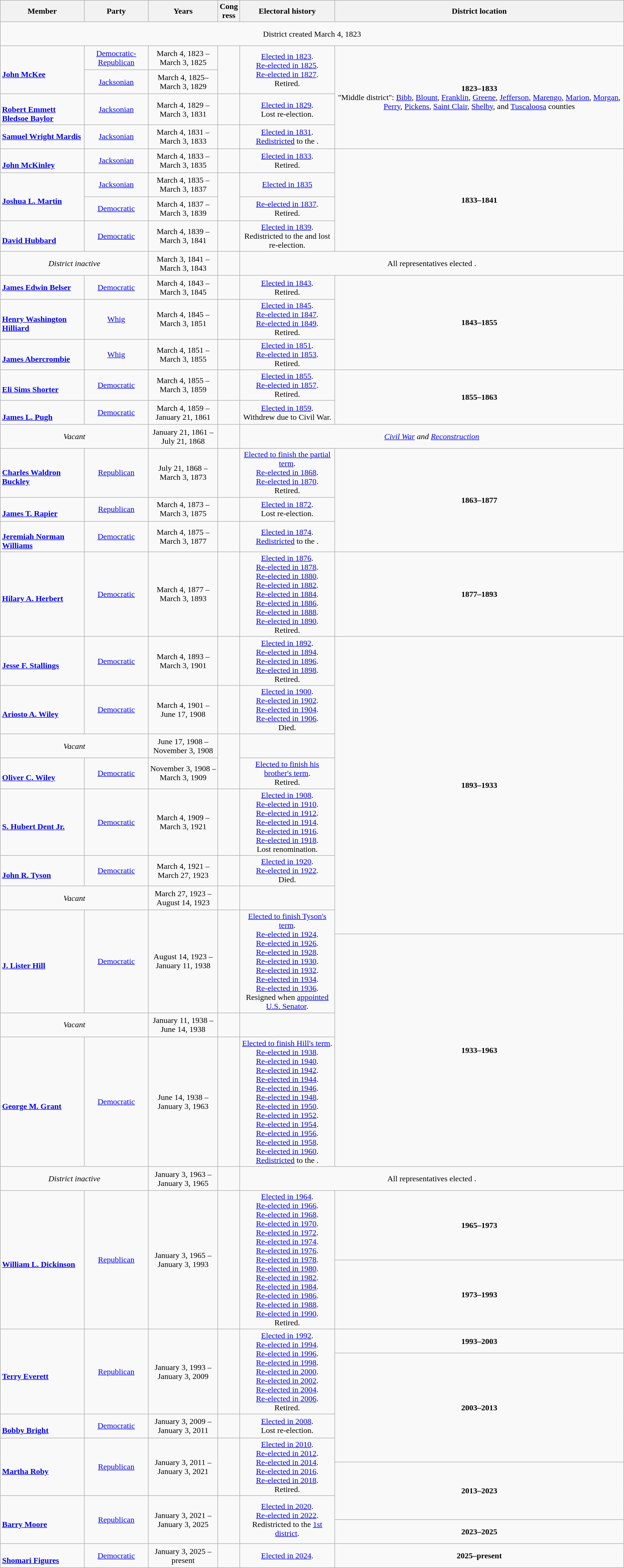<table class=wikitable style=text-align:center>
<tr>
<th>Member</th>
<th>Party</th>
<th>Years</th>
<th>Cong<br>ress</th>
<th>Electoral history</th>
<th>District location</th>
</tr>
<tr style="height:3em">
<td colspan=6>District created March 4, 1823</td>
</tr>
<tr style="height:3em">
<td rowspan=2 align=left><br><strong><a href='#'>John McKee</a></strong><br></td>
<td><a href='#'>Democratic-Republican</a></td>
<td nowrap>March 4, 1823 –<br>March 3, 1825</td>
<td rowspan=2></td>
<td rowspan=2><a href='#'>Elected in 1823</a>.<br><a href='#'>Re-elected in 1825</a>.<br><a href='#'>Re-elected in 1827</a>.<br>Retired.</td>
<td rowspan=4><strong>1823–1833</strong><br>"Middle district": <a href='#'>Bibb</a>, <a href='#'>Blount</a>, <a href='#'>Franklin</a>, <a href='#'>Greene</a>, <a href='#'>Jefferson</a>, <a href='#'>Marengo</a>, <a href='#'>Marion</a>, <a href='#'>Morgan</a>, <a href='#'>Perry</a>, <a href='#'>Pickens</a>, <a href='#'>Saint Clair</a>, <a href='#'>Shelby</a>, and <a href='#'>Tuscaloosa</a> counties<br></td>
</tr>
<tr style="height:3em">
<td><a href='#'>Jacksonian</a></td>
<td nowrap>March 4, 1825–<br>March 3, 1829</td>
</tr>
<tr style="height:3em">
<td align=left><br><strong><a href='#'>Robert Emmett Bledsoe Baylor</a></strong><br></td>
<td><a href='#'>Jacksonian</a></td>
<td nowrap>March 4, 1829 –<br>March 3, 1831</td>
<td></td>
<td><a href='#'>Elected in 1829</a>.<br>Lost re-election.</td>
</tr>
<tr style="height:3em">
<td align=left><strong><a href='#'>Samuel Wright Mardis</a></strong><br></td>
<td><a href='#'>Jacksonian</a></td>
<td nowrap>March 4, 1831 –<br>March 3, 1833</td>
<td></td>
<td><a href='#'>Elected in 1831</a>.<br><a href='#'>Redistricted</a> to the .</td>
</tr>
<tr style="height:3em">
<td align=left><br><strong><a href='#'>John McKinley</a></strong><br></td>
<td><a href='#'>Jacksonian</a></td>
<td nowrap>March 4, 1833 –<br>March 3, 1835</td>
<td></td>
<td><a href='#'>Elected in 1833</a>.<br>Retired.</td>
<td rowspan=4><strong>1833–1841</strong><br></td>
</tr>
<tr style="height:3em">
<td rowspan=2 align=left><br><strong><a href='#'>Joshua L. Martin</a></strong><br></td>
<td><a href='#'>Jacksonian</a></td>
<td nowrap>March 4, 1835 –<br>March 3, 1837</td>
<td rowspan=2></td>
<td><a href='#'>Elected in 1835</a></td>
</tr>
<tr style="height:3em">
<td><a href='#'>Democratic</a></td>
<td nowrap>March 4, 1837 –<br>March 3, 1839</td>
<td><a href='#'>Re-elected in 1837</a>.<br>Retired.</td>
</tr>
<tr style="height:3em">
<td align=left><br><strong><a href='#'>David Hubbard</a></strong><br></td>
<td><a href='#'>Democratic</a></td>
<td nowrap>March 4, 1839 –<br>March 3, 1841</td>
<td></td>
<td><a href='#'>Elected in 1839</a>.<br>Redistricted to the  and lost re-election.</td>
</tr>
<tr style="height:3em">
<td colspan=2><em>District inactive</em></td>
<td nowrap>March 3, 1841 –<br>March 3, 1843</td>
<td></td>
<td colspan=2>All representatives elected .</td>
</tr>
<tr style="height:3em">
<td align=left><strong><a href='#'>James Edwin Belser</a></strong><br></td>
<td><a href='#'>Democratic</a></td>
<td nowrap>March 4, 1843 –<br>March 3, 1845</td>
<td></td>
<td><a href='#'>Elected in 1843</a>.<br>Retired.</td>
<td rowspan=3><strong>1843–1855</strong><br></td>
</tr>
<tr style="height:3em">
<td align=left><br><strong><a href='#'>Henry Washington Hilliard</a></strong><br></td>
<td><a href='#'>Whig</a></td>
<td nowrap>March 4, 1845 –<br>March 3, 1851</td>
<td></td>
<td><a href='#'>Elected in 1845</a>.<br><a href='#'>Re-elected in 1847</a>.<br><a href='#'>Re-elected in 1849</a>.<br>Retired.</td>
</tr>
<tr style="height:3em">
<td align=left><br> <strong><a href='#'>James Abercrombie</a></strong><br></td>
<td><a href='#'>Whig</a></td>
<td nowrap>March 4, 1851 –<br>March 3, 1855</td>
<td></td>
<td><a href='#'>Elected in 1851</a>.<br><a href='#'>Re-elected in 1853</a>.<br>Retired.</td>
</tr>
<tr style="height:3em">
<td align=left><br><strong><a href='#'>Eli Sims Shorter</a></strong><br></td>
<td><a href='#'>Democratic</a></td>
<td nowrap>March 4, 1855 –<br>March 3, 1859</td>
<td></td>
<td><a href='#'>Elected in 1855</a>.<br><a href='#'>Re-elected in 1857</a>.<br>Retired.</td>
<td rowspan=2><strong>1855–1863</strong><br></td>
</tr>
<tr style="height:3em">
<td align=left><br><strong><a href='#'>James L. Pugh</a></strong><br></td>
<td><a href='#'>Democratic</a></td>
<td nowrap>March 4, 1859 –<br>January 21, 1861</td>
<td></td>
<td><a href='#'>Elected in 1859</a>.<br>Withdrew due to Civil War.</td>
</tr>
<tr style="height:3em">
<td colspan=2><em>Vacant</em></td>
<td nowrap>January 21, 1861 –<br>July 21, 1868</td>
<td></td>
<td colspan=2><em><a href='#'>Civil War</a> and <a href='#'>Reconstruction</a></em></td>
</tr>
<tr style="height:3em">
<td align=left><br><strong><a href='#'>Charles Waldron Buckley</a></strong><br></td>
<td><a href='#'>Republican</a></td>
<td nowrap>July 21, 1868 –<br>March 3, 1873</td>
<td></td>
<td><a href='#'>Elected to finish the partial term</a>.<br><a href='#'>Re-elected in 1868</a>.<br><a href='#'>Re-elected in 1870</a>.<br>Retired.</td>
<td rowspan=3><strong>1863–1877</strong><br></td>
</tr>
<tr style="height:3em">
<td align=left><br><strong><a href='#'>James T. Rapier</a></strong><br></td>
<td><a href='#'>Republican</a></td>
<td nowrap>March 4, 1873 –<br>March 3, 1875</td>
<td></td>
<td><a href='#'>Elected in 1872</a>.<br>Lost re-election.</td>
</tr>
<tr style="height:3em">
<td align=left><br><strong><a href='#'>Jeremiah Norman Williams</a></strong><br></td>
<td><a href='#'>Democratic</a></td>
<td nowrap>March 4, 1875 –<br>March 3, 1877</td>
<td></td>
<td><a href='#'>Elected in 1874</a>.<br><a href='#'>Redistricted</a> to the .</td>
</tr>
<tr style="height:3em">
<td align=left><br><strong><a href='#'>Hilary A. Herbert</a></strong><br></td>
<td><a href='#'>Democratic</a></td>
<td nowrap>March 4, 1877 –<br>March 3, 1893</td>
<td></td>
<td><a href='#'>Elected in 1876</a>.<br><a href='#'>Re-elected in 1878</a>.<br><a href='#'>Re-elected in 1880</a>.<br><a href='#'>Re-elected in 1882</a>.<br><a href='#'>Re-elected in 1884</a>.<br><a href='#'>Re-elected in 1886</a>.<br><a href='#'>Re-elected in 1888</a>.<br><a href='#'>Re-elected in 1890</a>.<br>Retired.</td>
<td><strong>1877–1893</strong><br></td>
</tr>
<tr style="height:3em">
<td align=left><br><strong><a href='#'>Jesse F. Stallings</a></strong><br></td>
<td><a href='#'>Democratic</a></td>
<td nowrap>March 4, 1893 –<br>March 3, 1901</td>
<td></td>
<td><a href='#'>Elected in 1892</a>.<br><a href='#'>Re-elected in 1894</a>.<br><a href='#'>Re-elected in 1896</a>.<br><a href='#'>Re-elected in 1898</a>.<br>Retired.</td>
<td rowspan=8><strong>1893–1933</strong><br></td>
</tr>
<tr style="height:3em">
<td align=left><br><strong><a href='#'>Ariosto A. Wiley</a></strong><br></td>
<td><a href='#'>Democratic</a></td>
<td nowrap>March 4, 1901 –<br>June 17, 1908</td>
<td></td>
<td><a href='#'>Elected in 1900</a>.<br><a href='#'>Re-elected in 1902</a>.<br><a href='#'>Re-elected in 1904</a>.<br><a href='#'>Re-elected in 1906</a>.<br>Died.</td>
</tr>
<tr style="height:3em">
<td colspan=2><em>Vacant</em></td>
<td nowrap>June 17, 1908 –<br>November 3, 1908</td>
<td rowspan=2></td>
<td></td>
</tr>
<tr style="height:3em">
<td align=left><br><strong><a href='#'>Oliver C. Wiley</a></strong><br></td>
<td><a href='#'>Democratic</a></td>
<td nowrap>November 3, 1908 –<br>March 3, 1909</td>
<td><a href='#'>Elected to finish his brother's term</a>.<br>Retired.</td>
</tr>
<tr style="height:3em">
<td align=left><br><strong><a href='#'>S. Hubert Dent Jr.</a></strong></td>
<td><a href='#'>Democratic</a></td>
<td nowrap>March 4, 1909 –<br>March 3, 1921</td>
<td></td>
<td><a href='#'>Elected in 1908</a>.<br><a href='#'>Re-elected in 1910</a>.<br><a href='#'>Re-elected in 1912</a>.<br><a href='#'>Re-elected in 1914</a>.<br><a href='#'>Re-elected in 1916</a>.<br><a href='#'>Re-elected in 1918</a>.<br>Lost renomination.</td>
</tr>
<tr style="height:3em">
<td align=left><br><strong><a href='#'>John R. Tyson</a></strong><br></td>
<td><a href='#'>Democratic</a></td>
<td nowrap>March 4, 1921 –<br>March 27, 1923</td>
<td></td>
<td><a href='#'>Elected in 1920</a>.<br><a href='#'>Re-elected in 1922</a>.<br>Died.</td>
</tr>
<tr style="height:3em">
<td colspan=2><em>Vacant</em></td>
<td nowrap>March 27, 1923 –<br>August 14, 1923</td>
<td></td>
</tr>
<tr style="height:3em">
<td rowspan=2 align=left><br><strong><a href='#'>J. Lister Hill</a></strong><br></td>
<td rowspan=2 ><a href='#'>Democratic</a></td>
<td rowspan=2 nowrap>August 14, 1923 –<br>January 11, 1938</td>
<td rowspan=2></td>
<td rowspan=2><a href='#'>Elected to finish Tyson's term</a>.<br><a href='#'>Re-elected in 1924</a>.<br><a href='#'>Re-elected in 1926</a>.<br><a href='#'>Re-elected in 1928</a>.<br><a href='#'>Re-elected in 1930</a>.<br><a href='#'>Re-elected in 1932</a>.<br><a href='#'>Re-elected in 1934</a>.<br><a href='#'>Re-elected in 1936</a>.<br>Resigned when <a href='#'>appointed U.S. Senator</a>.</td>
</tr>
<tr style="height:3em">
<td rowspan=3><strong>1933–1963</strong><br></td>
</tr>
<tr style="height:3em">
<td colspan=2><em>Vacant</em></td>
<td nowrap>January 11, 1938 –<br>June 14, 1938</td>
<td></td>
</tr>
<tr style="height:3em">
<td align=left><br><strong><a href='#'>George M. Grant</a></strong><br></td>
<td><a href='#'>Democratic</a></td>
<td nowrap>June 14, 1938 –<br>January 3, 1963</td>
<td></td>
<td><a href='#'>Elected to finish Hill's term</a>.<br><a href='#'>Re-elected in 1938</a>.<br><a href='#'>Re-elected in 1940</a>.<br><a href='#'>Re-elected in 1942</a>.<br><a href='#'>Re-elected in 1944</a>.<br><a href='#'>Re-elected in 1946</a>.<br><a href='#'>Re-elected in 1948</a>.<br><a href='#'>Re-elected in 1950</a>.<br><a href='#'>Re-elected in 1952</a>.<br><a href='#'>Re-elected in 1954</a>.<br><a href='#'>Re-elected in 1956</a>.<br><a href='#'>Re-elected in 1958</a>.<br><a href='#'>Re-elected in 1960</a>.<br><a href='#'>Redistricted</a> to the .</td>
</tr>
<tr style="height:3em">
<td colspan=2><em>District inactive</em></td>
<td nowrap>January 3, 1963 –<br>January 3, 1965</td>
<td></td>
<td colspan=2>All representatives elected .</td>
</tr>
<tr style="height:3em">
<td rowspan=2 align=left><br><strong><a href='#'>William L. Dickinson</a></strong><br></td>
<td rowspan=2 ><a href='#'>Republican</a></td>
<td rowspan=2 nowrap>January 3, 1965 –<br>January 3, 1993</td>
<td rowspan=2></td>
<td rowspan=2><a href='#'>Elected in 1964</a>.<br><a href='#'>Re-elected in 1966</a>.<br><a href='#'>Re-elected in 1968</a>.<br><a href='#'>Re-elected in 1970</a>.<br><a href='#'>Re-elected in 1972</a>.<br><a href='#'>Re-elected in 1974</a>.<br><a href='#'>Re-elected in 1976</a>.<br><a href='#'>Re-elected in 1978</a>.<br><a href='#'>Re-elected in 1980</a>.<br><a href='#'>Re-elected in 1982</a>.<br><a href='#'>Re-elected in 1984</a>.<br><a href='#'>Re-elected in 1986</a>.<br><a href='#'>Re-elected in 1988</a>.<br><a href='#'>Re-elected in 1990</a>.<br>Retired.</td>
<td><strong>1965–1973</strong><br></td>
</tr>
<tr style="height:3em">
<td><strong>1973–1993</strong><br></td>
</tr>
<tr style="height:3em">
<td rowspan=2 align=left><br><strong><a href='#'>Terry Everett</a></strong><br></td>
<td rowspan=2 ><a href='#'>Republican</a></td>
<td rowspan=2 nowrap>January 3, 1993 –<br>January 3, 2009</td>
<td rowspan=2></td>
<td rowspan=2><a href='#'>Elected in 1992</a>.<br><a href='#'>Re-elected in 1994</a>.<br><a href='#'>Re-elected in 1996</a>.<br><a href='#'>Re-elected in 1998</a>.<br><a href='#'>Re-elected in 2000</a>.<br><a href='#'>Re-elected in 2002</a>.<br><a href='#'>Re-elected in 2004</a>.<br><a href='#'>Re-elected in 2006</a>.<br>Retired.</td>
<td><strong>1993–2003</strong><br></td>
</tr>
<tr style="height:3em">
<td rowspan=3><strong>2003–2013</strong><br></td>
</tr>
<tr style="height:3em">
<td align=left><br><strong><a href='#'>Bobby Bright</a></strong><br></td>
<td><a href='#'>Democratic</a></td>
<td nowrap>January 3, 2009 –<br>January 3, 2011</td>
<td></td>
<td><a href='#'>Elected in 2008</a>.<br>Lost re-election.</td>
</tr>
<tr style="height:3em">
<td rowspan=2 align=left><br><strong><a href='#'>Martha Roby</a></strong><br></td>
<td rowspan=2 ><a href='#'>Republican</a></td>
<td rowspan=2 nowrap>January 3, 2011 –<br>January 3, 2021</td>
<td rowspan=2></td>
<td rowspan=2><a href='#'>Elected in 2010</a>.<br><a href='#'>Re-elected in 2012</a>.<br><a href='#'>Re-elected in 2014</a>.<br><a href='#'>Re-elected in 2016</a>.<br><a href='#'>Re-elected in 2018</a>.<br>Retired.</td>
</tr>
<tr style="height:3em">
<td rowspan=2><strong>2013–2023</strong><br></td>
</tr>
<tr style="height:3em">
<td rowspan=2 align=left><br><strong><a href='#'>Barry Moore</a></strong><br></td>
<td rowspan=2 ><a href='#'>Republican</a></td>
<td rowspan=2 nowrap>January 3, 2021 – <br>January 3, 2025</td>
<td rowspan=2></td>
<td rowspan=2><a href='#'>Elected in 2020</a>.<br><a href='#'>Re-elected in 2022</a>.<br>Redistricted to the <a href='#'>1st district</a>.</td>
</tr>
<tr style="height:3em">
<td><strong>2023–2025</strong><br></td>
</tr>
<tr style="height:3em">
<td align="left"><br><strong><a href='#'>Shomari Figures</a></strong> <br></td>
<td><a href='#'>Democratic</a></td>
<td nowrap>January 3, 2025 –<br>present</td>
<td></td>
<td><a href='#'>Elected in 2024</a>.</td>
<td><strong>2025–present</strong><br></td>
</tr>
</table>
